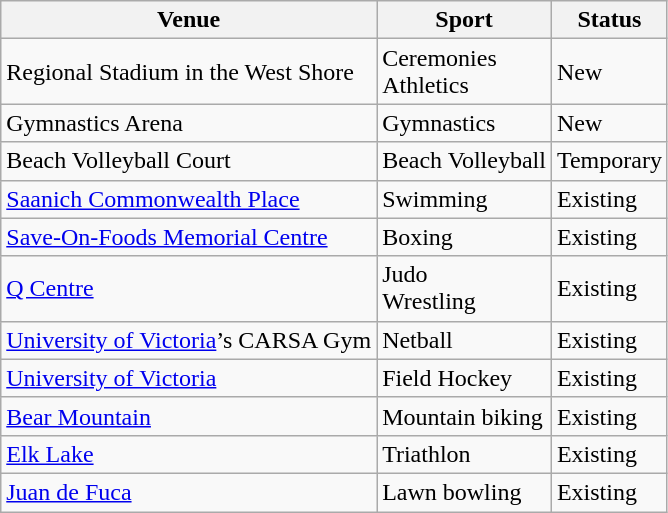<table class="wikitable">
<tr>
<th>Venue</th>
<th>Sport</th>
<th>Status</th>
</tr>
<tr>
<td>Regional Stadium in the West Shore</td>
<td>Ceremonies<br>Athletics</td>
<td>New</td>
</tr>
<tr>
<td>Gymnastics Arena</td>
<td>Gymnastics</td>
<td>New</td>
</tr>
<tr>
<td>Beach Volleyball Court</td>
<td>Beach Volleyball</td>
<td>Temporary</td>
</tr>
<tr>
<td><a href='#'>Saanich Commonwealth Place</a></td>
<td>Swimming</td>
<td>Existing</td>
</tr>
<tr>
<td><a href='#'>Save-On-Foods Memorial Centre</a></td>
<td>Boxing</td>
<td>Existing</td>
</tr>
<tr>
<td><a href='#'>Q Centre</a></td>
<td>Judo<br>Wrestling</td>
<td>Existing</td>
</tr>
<tr>
<td><a href='#'>University of Victoria</a>’s CARSA Gym</td>
<td>Netball</td>
<td>Existing</td>
</tr>
<tr>
<td><a href='#'>University of Victoria</a></td>
<td>Field Hockey</td>
<td>Existing</td>
</tr>
<tr>
<td><a href='#'>Bear Mountain</a></td>
<td>Mountain biking</td>
<td>Existing</td>
</tr>
<tr>
<td><a href='#'>Elk Lake</a></td>
<td>Triathlon</td>
<td>Existing</td>
</tr>
<tr>
<td><a href='#'>Juan de Fuca</a></td>
<td>Lawn bowling</td>
<td>Existing</td>
</tr>
</table>
